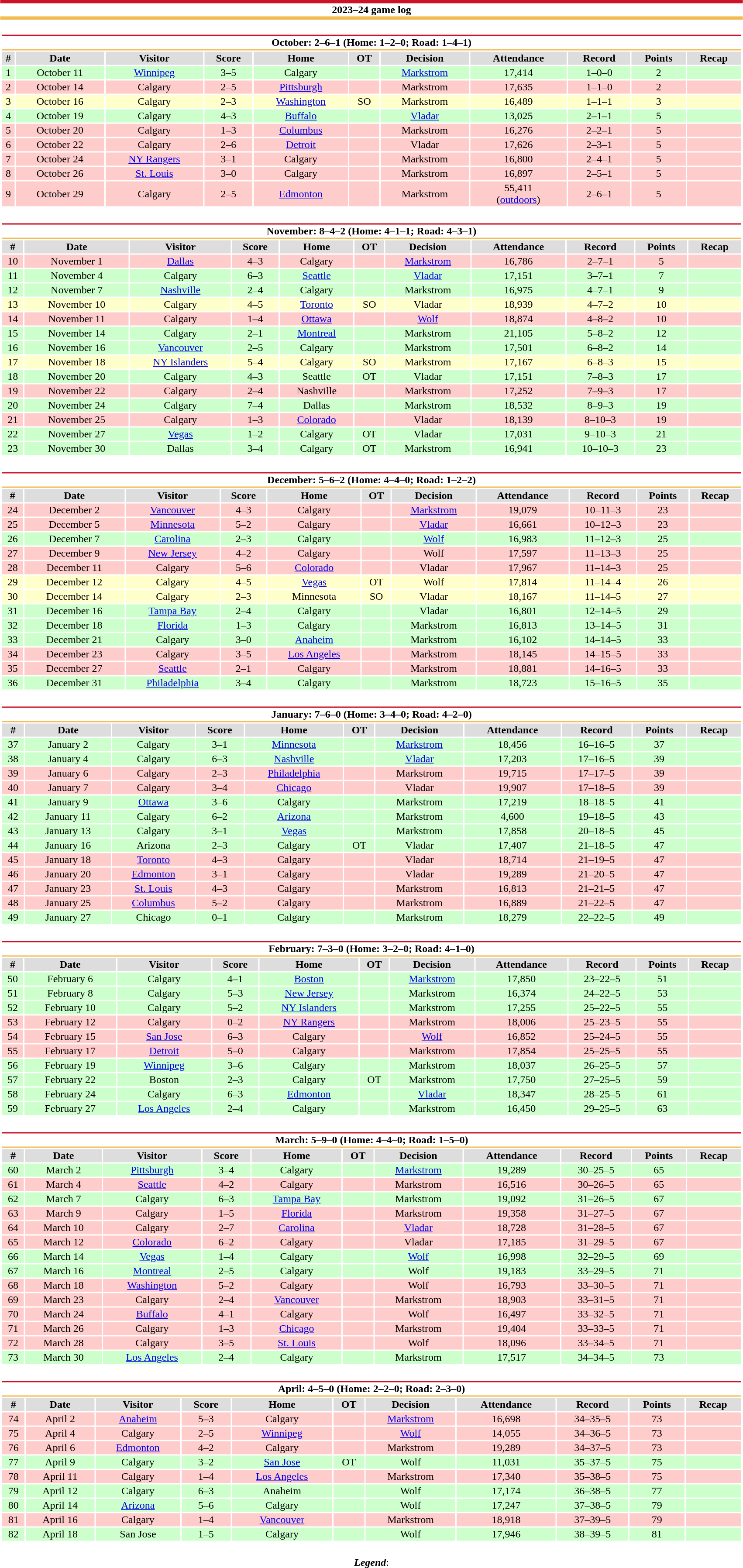<table class="toccolours" style="width:90%; clear:both; margin:1.5em auto; text-align:center;">
<tr>
<th colspan="11" style="background:#FFFFFF; border-top:#CE1126 5px solid; border-bottom:#F3BC52 5px solid;">2023–24 game log</th>
</tr>
<tr>
<td colspan="11"><br><table class="toccolours collapsible collapsed" style="width:100%;">
<tr>
<th colspan="11" style="background:#FFFFFF; border-top:#CE1126 2px solid; border-bottom:#F3BC52 2px solid;">October: 2–6–1 (Home: 1–2–0; Road: 1–4–1)</th>
</tr>
<tr style="background:#ddd;">
<th>#</th>
<th>Date</th>
<th>Visitor</th>
<th>Score</th>
<th>Home</th>
<th>OT</th>
<th>Decision</th>
<th>Attendance</th>
<th>Record</th>
<th>Points</th>
<th>Recap</th>
</tr>
<tr style="background:#cfc;">
<td>1</td>
<td>October 11</td>
<td><a href='#'>Winnipeg</a></td>
<td>3–5</td>
<td>Calgary</td>
<td></td>
<td><a href='#'>Markstrom</a></td>
<td>17,414</td>
<td>1–0–0</td>
<td>2</td>
<td></td>
</tr>
<tr style="background:#fcc;">
<td>2</td>
<td>October 14</td>
<td>Calgary</td>
<td>2–5</td>
<td><a href='#'>Pittsburgh</a></td>
<td></td>
<td>Markstrom</td>
<td>17,635</td>
<td>1–1–0</td>
<td>2</td>
<td></td>
</tr>
<tr style="background:#ffc;">
<td>3</td>
<td>October 16</td>
<td>Calgary</td>
<td>2–3</td>
<td><a href='#'>Washington</a></td>
<td>SO</td>
<td>Markstrom</td>
<td>16,489</td>
<td>1–1–1</td>
<td>3</td>
<td></td>
</tr>
<tr style="background:#cfc;">
<td>4</td>
<td>October 19</td>
<td>Calgary</td>
<td>4–3</td>
<td><a href='#'>Buffalo</a></td>
<td></td>
<td><a href='#'>Vladar</a></td>
<td>13,025</td>
<td>2–1–1</td>
<td>5</td>
<td></td>
</tr>
<tr style="background:#fcc;">
<td>5</td>
<td>October 20</td>
<td>Calgary</td>
<td>1–3</td>
<td><a href='#'>Columbus</a></td>
<td></td>
<td>Markstrom</td>
<td>16,276</td>
<td>2–2–1</td>
<td>5</td>
<td></td>
</tr>
<tr style="background:#fcc;">
<td>6</td>
<td>October 22</td>
<td>Calgary</td>
<td>2–6</td>
<td><a href='#'>Detroit</a></td>
<td></td>
<td>Vladar</td>
<td>17,626</td>
<td>2–3–1</td>
<td>5</td>
<td></td>
</tr>
<tr style="background:#fcc;">
<td>7</td>
<td>October 24</td>
<td><a href='#'>NY Rangers</a></td>
<td>3–1</td>
<td>Calgary</td>
<td></td>
<td>Markstrom</td>
<td>16,800</td>
<td>2–4–1</td>
<td>5</td>
<td></td>
</tr>
<tr style="background:#fcc;">
<td>8</td>
<td>October 26</td>
<td><a href='#'>St. Louis</a></td>
<td>3–0</td>
<td>Calgary</td>
<td></td>
<td>Markstrom</td>
<td>16,897</td>
<td>2–5–1</td>
<td>5</td>
<td></td>
</tr>
<tr style="background:#fcc;">
<td>9</td>
<td>October 29</td>
<td>Calgary</td>
<td>2–5</td>
<td><a href='#'>Edmonton</a></td>
<td></td>
<td>Markstrom</td>
<td>55,411<br>(<a href='#'>outdoors</a>)</td>
<td>2–6–1</td>
<td>5</td>
<td></td>
</tr>
</table>
</td>
</tr>
<tr>
<td colspan="11"><br><table class="toccolours collapsible collapsed" style="width:100%;">
<tr>
<th colspan="11" style="background:#FFFFFF; border-top:#CE1126 2px solid; border-bottom:#F3BC52 2px solid;">November: 8–4–2 (Home: 4–1–1; Road: 4–3–1)</th>
</tr>
<tr style="background:#ddd;">
<th>#</th>
<th>Date</th>
<th>Visitor</th>
<th>Score</th>
<th>Home</th>
<th>OT</th>
<th>Decision</th>
<th>Attendance</th>
<th>Record</th>
<th>Points</th>
<th>Recap</th>
</tr>
<tr style="background:#fcc;">
<td>10</td>
<td>November 1</td>
<td><a href='#'>Dallas</a></td>
<td>4–3</td>
<td>Calgary</td>
<td></td>
<td><a href='#'>Markstrom</a></td>
<td>16,786</td>
<td>2–7–1</td>
<td>5</td>
<td></td>
</tr>
<tr style="background:#cfc;">
<td>11</td>
<td>November 4</td>
<td>Calgary</td>
<td>6–3</td>
<td><a href='#'>Seattle</a></td>
<td></td>
<td><a href='#'>Vladar</a></td>
<td>17,151</td>
<td>3–7–1</td>
<td>7</td>
<td></td>
</tr>
<tr style="background:#cfc;">
<td>12</td>
<td>November 7</td>
<td><a href='#'>Nashville</a></td>
<td>2–4</td>
<td>Calgary</td>
<td></td>
<td>Markstrom</td>
<td>16,975</td>
<td>4–7–1</td>
<td>9</td>
<td></td>
</tr>
<tr style="background:#ffc;">
<td>13</td>
<td>November 10</td>
<td>Calgary</td>
<td>4–5</td>
<td><a href='#'>Toronto</a></td>
<td>SO</td>
<td>Vladar</td>
<td>18,939</td>
<td>4–7–2</td>
<td>10</td>
<td></td>
</tr>
<tr style="background:#fcc;">
<td>14</td>
<td>November 11</td>
<td>Calgary</td>
<td>1–4</td>
<td><a href='#'>Ottawa</a></td>
<td></td>
<td><a href='#'>Wolf</a></td>
<td>18,874</td>
<td>4–8–2</td>
<td>10</td>
<td></td>
</tr>
<tr style="background:#cfc;">
<td>15</td>
<td>November 14</td>
<td>Calgary</td>
<td>2–1</td>
<td><a href='#'>Montreal</a></td>
<td></td>
<td>Markstrom</td>
<td>21,105</td>
<td>5–8–2</td>
<td>12</td>
<td></td>
</tr>
<tr style="background:#cfc;">
<td>16</td>
<td>November 16</td>
<td><a href='#'>Vancouver</a></td>
<td>2–5</td>
<td>Calgary</td>
<td></td>
<td>Markstrom</td>
<td>17,501</td>
<td>6–8–2</td>
<td>14</td>
<td></td>
</tr>
<tr style="background:#ffc;">
<td>17</td>
<td>November 18</td>
<td><a href='#'>NY Islanders</a></td>
<td>5–4</td>
<td>Calgary</td>
<td>SO</td>
<td>Markstrom</td>
<td>17,167</td>
<td>6–8–3</td>
<td>15</td>
<td></td>
</tr>
<tr style="background:#cfc;">
<td>18</td>
<td>November 20</td>
<td>Calgary</td>
<td>4–3</td>
<td>Seattle</td>
<td>OT</td>
<td>Vladar</td>
<td>17,151</td>
<td>7–8–3</td>
<td>17</td>
<td></td>
</tr>
<tr style="background:#fcc;">
<td>19</td>
<td>November 22</td>
<td>Calgary</td>
<td>2–4</td>
<td>Nashville</td>
<td></td>
<td>Markstrom</td>
<td>17,252</td>
<td>7–9–3</td>
<td>17</td>
<td></td>
</tr>
<tr style="background:#cfc;">
<td>20</td>
<td>November 24</td>
<td>Calgary</td>
<td>7–4</td>
<td>Dallas</td>
<td></td>
<td>Markstrom</td>
<td>18,532</td>
<td>8–9–3</td>
<td>19</td>
<td></td>
</tr>
<tr style="background:#fcc;">
<td>21</td>
<td>November 25</td>
<td>Calgary</td>
<td>1–3</td>
<td><a href='#'>Colorado</a></td>
<td></td>
<td>Vladar</td>
<td>18,139</td>
<td>8–10–3</td>
<td>19</td>
<td></td>
</tr>
<tr style="background:#cfc;">
<td>22</td>
<td>November 27</td>
<td><a href='#'>Vegas</a></td>
<td>1–2</td>
<td>Calgary</td>
<td>OT</td>
<td>Vladar</td>
<td>17,031</td>
<td>9–10–3</td>
<td>21</td>
<td></td>
</tr>
<tr style="background:#cfc;">
<td>23</td>
<td>November 30</td>
<td>Dallas</td>
<td>3–4</td>
<td>Calgary</td>
<td>OT</td>
<td>Markstrom</td>
<td>16,941</td>
<td>10–10–3</td>
<td>23</td>
<td></td>
</tr>
</table>
</td>
</tr>
<tr>
<td colspan="11"><br><table class="toccolours collapsible collapsed" style="width:100%;">
<tr>
<th colspan="11" style="background:#FFFFFF; border-top:#CE1126 2px solid; border-bottom:#F3BC52 2px solid;">December: 5–6–2 (Home: 4–4–0; Road: 1–2–2)</th>
</tr>
<tr style="background:#ddd;">
<th>#</th>
<th>Date</th>
<th>Visitor</th>
<th>Score</th>
<th>Home</th>
<th>OT</th>
<th>Decision</th>
<th>Attendance</th>
<th>Record</th>
<th>Points</th>
<th>Recap</th>
</tr>
<tr style="background:#fcc;">
<td>24</td>
<td>December 2</td>
<td><a href='#'>Vancouver</a></td>
<td>4–3</td>
<td>Calgary</td>
<td></td>
<td><a href='#'>Markstrom</a></td>
<td>19,079</td>
<td>10–11–3</td>
<td>23</td>
<td></td>
</tr>
<tr style="background:#fcc;">
<td>25</td>
<td>December 5</td>
<td><a href='#'>Minnesota</a></td>
<td>5–2</td>
<td>Calgary</td>
<td></td>
<td><a href='#'>Vladar</a></td>
<td>16,661</td>
<td>10–12–3</td>
<td>23</td>
<td></td>
</tr>
<tr style="background:#cfc;">
<td>26</td>
<td>December 7</td>
<td><a href='#'>Carolina</a></td>
<td>2–3</td>
<td>Calgary</td>
<td></td>
<td><a href='#'>Wolf</a></td>
<td>16,983</td>
<td>11–12–3</td>
<td>25</td>
<td></td>
</tr>
<tr style="background:#fcc;">
<td>27</td>
<td>December 9</td>
<td><a href='#'>New Jersey</a></td>
<td>4–2</td>
<td>Calgary</td>
<td></td>
<td>Wolf</td>
<td>17,597</td>
<td>11–13–3</td>
<td>25</td>
<td></td>
</tr>
<tr style="background:#fcc;">
<td>28</td>
<td>December 11</td>
<td>Calgary</td>
<td>5–6</td>
<td><a href='#'>Colorado</a></td>
<td></td>
<td>Vladar</td>
<td>17,967</td>
<td>11–14–3</td>
<td>25</td>
<td></td>
</tr>
<tr style="background:#ffc;">
<td>29</td>
<td>December 12</td>
<td>Calgary</td>
<td>4–5</td>
<td><a href='#'>Vegas</a></td>
<td>OT</td>
<td>Wolf</td>
<td>17,814</td>
<td>11–14–4</td>
<td>26</td>
<td></td>
</tr>
<tr style="background:#ffc;">
<td>30</td>
<td>December 14</td>
<td>Calgary</td>
<td>2–3</td>
<td>Minnesota</td>
<td>SO</td>
<td>Vladar</td>
<td>18,167</td>
<td>11–14–5</td>
<td>27</td>
<td></td>
</tr>
<tr style="background:#cfc;">
<td>31</td>
<td>December 16</td>
<td><a href='#'>Tampa Bay</a></td>
<td>2–4</td>
<td>Calgary</td>
<td></td>
<td>Vladar</td>
<td>16,801</td>
<td>12–14–5</td>
<td>29</td>
<td></td>
</tr>
<tr style="background:#cfc;">
<td>32</td>
<td>December 18</td>
<td><a href='#'>Florida</a></td>
<td>1–3</td>
<td>Calgary</td>
<td></td>
<td>Markstrom</td>
<td>16,813</td>
<td>13–14–5</td>
<td>31</td>
<td></td>
</tr>
<tr style="background:#cfc;">
<td>33</td>
<td>December 21</td>
<td>Calgary</td>
<td>3–0</td>
<td><a href='#'>Anaheim</a></td>
<td></td>
<td>Markstrom</td>
<td>16,102</td>
<td>14–14–5</td>
<td>33</td>
<td></td>
</tr>
<tr style="background:#fcc;">
<td>34</td>
<td>December 23</td>
<td>Calgary</td>
<td>3–5</td>
<td><a href='#'>Los Angeles</a></td>
<td></td>
<td>Markstrom</td>
<td>18,145</td>
<td>14–15–5</td>
<td>33</td>
<td></td>
</tr>
<tr style="background:#fcc;">
<td>35</td>
<td>December 27</td>
<td><a href='#'>Seattle</a></td>
<td>2–1</td>
<td>Calgary</td>
<td></td>
<td>Markstrom</td>
<td>18,881</td>
<td>14–16–5</td>
<td>33</td>
<td></td>
</tr>
<tr style="background:#cfc;">
<td>36</td>
<td>December 31</td>
<td><a href='#'>Philadelphia</a></td>
<td>3–4</td>
<td>Calgary</td>
<td></td>
<td>Markstrom</td>
<td>18,723</td>
<td>15–16–5</td>
<td>35</td>
<td></td>
</tr>
</table>
</td>
</tr>
<tr>
<td colspan="11"><br><table class="toccolours collapsible collapsed" style="width:100%;">
<tr>
<th colspan="11" style="background:#FFFFFF; border-top:#CE1126 2px solid; border-bottom:#F3BC52 2px solid;">January: 7–6–0 (Home: 3–4–0; Road: 4–2–0)</th>
</tr>
<tr style="background:#ddd;">
<th>#</th>
<th>Date</th>
<th>Visitor</th>
<th>Score</th>
<th>Home</th>
<th>OT</th>
<th>Decision</th>
<th>Attendance</th>
<th>Record</th>
<th>Points</th>
<th>Recap</th>
</tr>
<tr style="background:#cfc;">
<td>37</td>
<td>January 2</td>
<td>Calgary</td>
<td>3–1</td>
<td><a href='#'>Minnesota</a></td>
<td></td>
<td><a href='#'>Markstrom</a></td>
<td>18,456</td>
<td>16–16–5</td>
<td>37</td>
<td></td>
</tr>
<tr style="background:#cfc;">
<td>38</td>
<td>January 4</td>
<td>Calgary</td>
<td>6–3</td>
<td><a href='#'>Nashville</a></td>
<td></td>
<td><a href='#'>Vladar</a></td>
<td>17,203</td>
<td>17–16–5</td>
<td>39</td>
<td></td>
</tr>
<tr style="background:#fcc;">
<td>39</td>
<td>January 6</td>
<td>Calgary</td>
<td>2–3</td>
<td><a href='#'>Philadelphia</a></td>
<td></td>
<td>Markstrom</td>
<td>19,715</td>
<td>17–17–5</td>
<td>39</td>
<td></td>
</tr>
<tr style="background:#fcc;">
<td>40</td>
<td>January 7</td>
<td>Calgary</td>
<td>3–4</td>
<td><a href='#'>Chicago</a></td>
<td></td>
<td>Vladar</td>
<td>19,907</td>
<td>17–18–5</td>
<td>39</td>
<td></td>
</tr>
<tr style="background:#cfc;">
<td>41</td>
<td>January 9</td>
<td><a href='#'>Ottawa</a></td>
<td>3–6</td>
<td>Calgary</td>
<td></td>
<td>Markstrom</td>
<td>17,219</td>
<td>18–18–5</td>
<td>41</td>
<td></td>
</tr>
<tr style="background:#cfc;">
<td>42</td>
<td>January 11</td>
<td>Calgary</td>
<td>6–2</td>
<td><a href='#'>Arizona</a></td>
<td></td>
<td>Markstrom</td>
<td>4,600</td>
<td>19–18–5</td>
<td>43</td>
<td></td>
</tr>
<tr style="background:#cfc;">
<td>43</td>
<td>January 13</td>
<td>Calgary</td>
<td>3–1</td>
<td><a href='#'>Vegas</a></td>
<td></td>
<td>Markstrom</td>
<td>17,858</td>
<td>20–18–5</td>
<td>45</td>
<td></td>
</tr>
<tr style="background:#cfc;">
<td>44</td>
<td>January 16</td>
<td>Arizona</td>
<td>2–3</td>
<td>Calgary</td>
<td>OT</td>
<td>Vladar</td>
<td>17,407</td>
<td>21–18–5</td>
<td>47</td>
<td></td>
</tr>
<tr style="background:#fcc;">
<td>45</td>
<td>January 18</td>
<td><a href='#'>Toronto</a></td>
<td>4–3</td>
<td>Calgary</td>
<td></td>
<td>Vladar</td>
<td>18,714</td>
<td>21–19–5</td>
<td>47</td>
<td></td>
</tr>
<tr style="background:#fcc;">
<td>46</td>
<td>January 20</td>
<td><a href='#'>Edmonton</a></td>
<td>3–1</td>
<td>Calgary</td>
<td></td>
<td>Vladar</td>
<td>19,289</td>
<td>21–20–5</td>
<td>47</td>
<td></td>
</tr>
<tr style="background:#fcc;">
<td>47</td>
<td>January 23</td>
<td><a href='#'>St. Louis</a></td>
<td>4–3</td>
<td>Calgary</td>
<td></td>
<td>Markstrom</td>
<td>16,813</td>
<td>21–21–5</td>
<td>47</td>
<td></td>
</tr>
<tr style="background:#fcc;">
<td>48</td>
<td>January 25</td>
<td><a href='#'>Columbus</a></td>
<td>5–2</td>
<td>Calgary</td>
<td></td>
<td>Markstrom</td>
<td>16,889</td>
<td>21–22–5</td>
<td>47</td>
<td></td>
</tr>
<tr style="background:#cfc;">
<td>49</td>
<td>January 27</td>
<td>Chicago</td>
<td>0–1</td>
<td>Calgary</td>
<td></td>
<td>Markstrom</td>
<td>18,279</td>
<td>22–22–5</td>
<td>49</td>
<td></td>
</tr>
</table>
</td>
</tr>
<tr>
<td colspan="11"><br><table class="toccolours collapsible collapsed" style="width:100%;">
<tr>
<th colspan="11" style="background:#FFFFFF; border-top:#CE1126 2px solid; border-bottom:#F3BC52 2px solid;">February: 7–3–0 (Home: 3–2–0; Road: 4–1–0)</th>
</tr>
<tr style="background:#ddd;">
<th>#</th>
<th>Date</th>
<th>Visitor</th>
<th>Score</th>
<th>Home</th>
<th>OT</th>
<th>Decision</th>
<th>Attendance</th>
<th>Record</th>
<th>Points</th>
<th>Recap</th>
</tr>
<tr style="background:#cfc;">
<td>50</td>
<td>February 6</td>
<td>Calgary</td>
<td>4–1</td>
<td><a href='#'>Boston</a></td>
<td></td>
<td><a href='#'>Markstrom</a></td>
<td>17,850</td>
<td>23–22–5</td>
<td>51</td>
<td></td>
</tr>
<tr style="background:#cfc;">
<td>51</td>
<td>February 8</td>
<td>Calgary</td>
<td>5–3</td>
<td><a href='#'>New Jersey</a></td>
<td></td>
<td>Markstrom</td>
<td>16,374</td>
<td>24–22–5</td>
<td>53</td>
<td></td>
</tr>
<tr style="background:#cfc;">
<td>52</td>
<td>February 10</td>
<td>Calgary</td>
<td>5–2</td>
<td><a href='#'>NY Islanders</a></td>
<td></td>
<td>Markstrom</td>
<td>17,255</td>
<td>25–22–5</td>
<td>55</td>
<td></td>
</tr>
<tr style="background:#fcc;">
<td>53</td>
<td>February 12</td>
<td>Calgary</td>
<td>0–2</td>
<td><a href='#'>NY Rangers</a></td>
<td></td>
<td>Markstrom</td>
<td>18,006</td>
<td>25–23–5</td>
<td>55</td>
<td></td>
</tr>
<tr style="background:#fcc;">
<td>54</td>
<td>February 15</td>
<td><a href='#'>San Jose</a></td>
<td>6–3</td>
<td>Calgary</td>
<td></td>
<td><a href='#'>Wolf</a></td>
<td>16,852</td>
<td>25–24–5</td>
<td>55</td>
<td></td>
</tr>
<tr style="background:#fcc;">
<td>55</td>
<td>February 17</td>
<td><a href='#'>Detroit</a></td>
<td>5–0</td>
<td>Calgary</td>
<td></td>
<td>Markstrom</td>
<td>17,854</td>
<td>25–25–5</td>
<td>55</td>
<td></td>
</tr>
<tr style="background:#cfc;">
<td>56</td>
<td>February 19</td>
<td><a href='#'>Winnipeg</a></td>
<td>3–6</td>
<td>Calgary</td>
<td></td>
<td>Markstrom</td>
<td>18,037</td>
<td>26–25–5</td>
<td>57</td>
<td></td>
</tr>
<tr style="background:#cfc;">
<td>57</td>
<td>February 22</td>
<td>Boston</td>
<td>2–3</td>
<td>Calgary</td>
<td>OT</td>
<td>Markstrom</td>
<td>17,750</td>
<td>27–25–5</td>
<td>59</td>
<td></td>
</tr>
<tr style="background:#cfc;">
<td>58</td>
<td>February 24</td>
<td>Calgary</td>
<td>6–3</td>
<td><a href='#'>Edmonton</a></td>
<td></td>
<td><a href='#'>Vladar</a></td>
<td>18,347</td>
<td>28–25–5</td>
<td>61</td>
<td></td>
</tr>
<tr style="background:#cfc;">
<td>59</td>
<td>February 27</td>
<td><a href='#'>Los Angeles</a></td>
<td>2–4</td>
<td>Calgary</td>
<td></td>
<td>Markstrom</td>
<td>16,450</td>
<td>29–25–5</td>
<td>63</td>
<td></td>
</tr>
</table>
</td>
</tr>
<tr>
<td colspan="11"><br><table class="toccolours collapsible collapsed" style="width:100%;">
<tr>
<th colspan="11" style="background:#FFFFFF; border-top:#CE1126 2px solid; border-bottom:#F3BC52 2px solid;">March: 5–9–0 (Home: 4–4–0; Road: 1–5–0)</th>
</tr>
<tr style="background:#ddd;">
<th>#</th>
<th>Date</th>
<th>Visitor</th>
<th>Score</th>
<th>Home</th>
<th>OT</th>
<th>Decision</th>
<th>Attendance</th>
<th>Record</th>
<th>Points</th>
<th>Recap</th>
</tr>
<tr style="background:#cfc;">
<td>60</td>
<td>March 2</td>
<td><a href='#'>Pittsburgh</a></td>
<td>3–4</td>
<td>Calgary</td>
<td></td>
<td><a href='#'>Markstrom</a></td>
<td>19,289</td>
<td>30–25–5</td>
<td>65</td>
<td></td>
</tr>
<tr style="background:#fcc;">
<td>61</td>
<td>March 4</td>
<td><a href='#'>Seattle</a></td>
<td>4–2</td>
<td>Calgary</td>
<td></td>
<td>Markstrom</td>
<td>16,516</td>
<td>30–26–5</td>
<td>65</td>
<td></td>
</tr>
<tr style="background:#cfc;">
<td>62</td>
<td>March 7</td>
<td>Calgary</td>
<td>6–3</td>
<td><a href='#'>Tampa Bay</a></td>
<td></td>
<td>Markstrom</td>
<td>19,092</td>
<td>31–26–5</td>
<td>67</td>
<td></td>
</tr>
<tr style="background:#fcc;">
<td>63</td>
<td>March 9</td>
<td>Calgary</td>
<td>1–5</td>
<td><a href='#'>Florida</a></td>
<td></td>
<td>Markstrom</td>
<td>19,358</td>
<td>31–27–5</td>
<td>67</td>
<td></td>
</tr>
<tr style="background:#fcc;">
<td>64</td>
<td>March 10</td>
<td>Calgary</td>
<td>2–7</td>
<td><a href='#'>Carolina</a></td>
<td></td>
<td><a href='#'>Vladar</a></td>
<td>18,728</td>
<td>31–28–5</td>
<td>67</td>
<td></td>
</tr>
<tr style="background:#fcc;">
<td>65</td>
<td>March 12</td>
<td><a href='#'>Colorado</a></td>
<td>6–2</td>
<td>Calgary</td>
<td></td>
<td>Vladar</td>
<td>17,185</td>
<td>31–29–5</td>
<td>67</td>
<td></td>
</tr>
<tr style="background:#cfc;">
<td>66</td>
<td>March 14</td>
<td><a href='#'>Vegas</a></td>
<td>1–4</td>
<td>Calgary</td>
<td></td>
<td><a href='#'>Wolf</a></td>
<td>16,998</td>
<td>32–29–5</td>
<td>69</td>
<td></td>
</tr>
<tr style="background:#cfc;">
<td>67</td>
<td>March 16</td>
<td><a href='#'>Montreal</a></td>
<td>2–5</td>
<td>Calgary</td>
<td></td>
<td>Wolf</td>
<td>19,183</td>
<td>33–29–5</td>
<td>71</td>
<td></td>
</tr>
<tr style="background:#fcc;">
<td>68</td>
<td>March 18</td>
<td><a href='#'>Washington</a></td>
<td>5–2</td>
<td>Calgary</td>
<td></td>
<td>Wolf</td>
<td>16,793</td>
<td>33–30–5</td>
<td>71</td>
<td></td>
</tr>
<tr style="background:#fcc;">
<td>69</td>
<td>March 23</td>
<td>Calgary</td>
<td>2–4</td>
<td><a href='#'>Vancouver</a></td>
<td></td>
<td>Markstrom</td>
<td>18,903</td>
<td>33–31–5</td>
<td>71</td>
<td></td>
</tr>
<tr style="background:#fcc;">
<td>70</td>
<td>March 24</td>
<td><a href='#'>Buffalo</a></td>
<td>4–1</td>
<td>Calgary</td>
<td></td>
<td>Wolf</td>
<td>16,497</td>
<td>33–32–5</td>
<td>71</td>
<td></td>
</tr>
<tr style="background:#fcc;">
<td>71</td>
<td>March 26</td>
<td>Calgary</td>
<td>1–3</td>
<td><a href='#'>Chicago</a></td>
<td></td>
<td>Markstrom</td>
<td>19,404</td>
<td>33–33–5</td>
<td>71</td>
<td></td>
</tr>
<tr style="background:#fcc;">
<td>72</td>
<td>March 28</td>
<td>Calgary</td>
<td>3–5</td>
<td><a href='#'>St. Louis</a></td>
<td></td>
<td>Wolf</td>
<td>18,096</td>
<td>33–34–5</td>
<td>71</td>
<td></td>
</tr>
<tr style="background:#cfc;">
<td>73</td>
<td>March 30</td>
<td><a href='#'>Los Angeles</a></td>
<td>2–4</td>
<td>Calgary</td>
<td></td>
<td>Markstrom</td>
<td>17,517</td>
<td>34–34–5</td>
<td>73</td>
<td></td>
</tr>
</table>
</td>
</tr>
<tr>
<td colspan="11"><br><table class="toccolours collapsible collapsed" style="width:100%;">
<tr>
<th colspan="11" style="background:#FFFFFF; border-top:#CE1126 2px solid; border-bottom:#F3BC52 2px solid;">April: 4–5–0 (Home: 2–2–0; Road: 2–3–0)</th>
</tr>
<tr style="background:#ddd;">
<th>#</th>
<th>Date</th>
<th>Visitor</th>
<th>Score</th>
<th>Home</th>
<th>OT</th>
<th>Decision</th>
<th>Attendance</th>
<th>Record</th>
<th>Points</th>
<th>Recap</th>
</tr>
<tr style="background:#fcc;">
<td>74</td>
<td>April 2</td>
<td><a href='#'>Anaheim</a></td>
<td>5–3</td>
<td>Calgary</td>
<td></td>
<td><a href='#'>Markstrom</a></td>
<td>16,698</td>
<td>34–35–5</td>
<td>73</td>
<td></td>
</tr>
<tr style="background:#fcc;">
<td>75</td>
<td>April 4</td>
<td>Calgary</td>
<td>2–5</td>
<td><a href='#'>Winnipeg</a></td>
<td></td>
<td><a href='#'>Wolf</a></td>
<td>14,055</td>
<td>34–36–5</td>
<td>73</td>
<td></td>
</tr>
<tr style="background:#fcc;">
<td>76</td>
<td>April 6</td>
<td><a href='#'>Edmonton</a></td>
<td>4–2</td>
<td>Calgary</td>
<td></td>
<td>Markstrom</td>
<td>19,289</td>
<td>34–37–5</td>
<td>73</td>
<td></td>
</tr>
<tr style="background:#cfc;">
<td>77</td>
<td>April 9</td>
<td>Calgary</td>
<td>3–2</td>
<td><a href='#'>San Jose</a></td>
<td>OT</td>
<td>Wolf</td>
<td>11,031</td>
<td>35–37–5</td>
<td>75</td>
<td></td>
</tr>
<tr style="background:#fcc;">
<td>78</td>
<td>April 11</td>
<td>Calgary</td>
<td>1–4</td>
<td><a href='#'>Los Angeles</a></td>
<td></td>
<td>Markstrom</td>
<td>17,340</td>
<td>35–38–5</td>
<td>75</td>
<td></td>
</tr>
<tr style="background:#cfc;">
<td>79</td>
<td>April 12</td>
<td>Calgary</td>
<td>6–3</td>
<td>Anaheim</td>
<td></td>
<td>Wolf</td>
<td>17,174</td>
<td>36–38–5</td>
<td>77</td>
<td></td>
</tr>
<tr style="background:#cfc;">
<td>80</td>
<td>April 14</td>
<td><a href='#'>Arizona</a></td>
<td>5–6</td>
<td>Calgary</td>
<td></td>
<td>Wolf</td>
<td>17,247</td>
<td>37–38–5</td>
<td>79</td>
<td></td>
</tr>
<tr style="background:#fcc;">
<td>81</td>
<td>April 16</td>
<td>Calgary</td>
<td>1–4</td>
<td><a href='#'>Vancouver</a></td>
<td></td>
<td>Markstrom</td>
<td>18,918</td>
<td>37–39–5</td>
<td>79</td>
<td></td>
</tr>
<tr style="background:#cfc;">
<td>82</td>
<td>April 18</td>
<td>San Jose</td>
<td>1–5</td>
<td>Calgary</td>
<td></td>
<td>Wolf</td>
<td>17,946</td>
<td>38–39–5</td>
<td>81</td>
<td></td>
</tr>
</table>
</td>
</tr>
<tr>
<td colspan="11" style="text-align:center;"><br><strong><em>Legend</em></strong>:


</td>
</tr>
</table>
